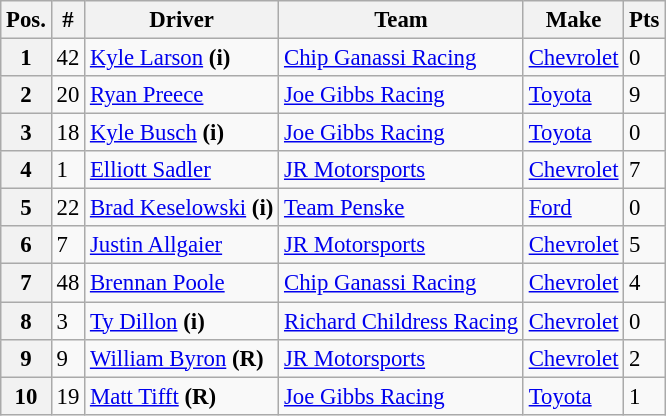<table class="wikitable" style="font-size:95%">
<tr>
<th>Pos.</th>
<th>#</th>
<th>Driver</th>
<th>Team</th>
<th>Make</th>
<th>Pts</th>
</tr>
<tr>
<th>1</th>
<td>42</td>
<td><a href='#'>Kyle Larson</a> <strong>(i)</strong></td>
<td><a href='#'>Chip Ganassi Racing</a></td>
<td><a href='#'>Chevrolet</a></td>
<td>0</td>
</tr>
<tr>
<th>2</th>
<td>20</td>
<td><a href='#'>Ryan Preece</a></td>
<td><a href='#'>Joe Gibbs Racing</a></td>
<td><a href='#'>Toyota</a></td>
<td>9</td>
</tr>
<tr>
<th>3</th>
<td>18</td>
<td><a href='#'>Kyle Busch</a> <strong>(i)</strong></td>
<td><a href='#'>Joe Gibbs Racing</a></td>
<td><a href='#'>Toyota</a></td>
<td>0</td>
</tr>
<tr>
<th>4</th>
<td>1</td>
<td><a href='#'>Elliott Sadler</a></td>
<td><a href='#'>JR Motorsports</a></td>
<td><a href='#'>Chevrolet</a></td>
<td>7</td>
</tr>
<tr>
<th>5</th>
<td>22</td>
<td><a href='#'>Brad Keselowski</a> <strong>(i)</strong></td>
<td><a href='#'>Team Penske</a></td>
<td><a href='#'>Ford</a></td>
<td>0</td>
</tr>
<tr>
<th>6</th>
<td>7</td>
<td><a href='#'>Justin Allgaier</a></td>
<td><a href='#'>JR Motorsports</a></td>
<td><a href='#'>Chevrolet</a></td>
<td>5</td>
</tr>
<tr>
<th>7</th>
<td>48</td>
<td><a href='#'>Brennan Poole</a></td>
<td><a href='#'>Chip Ganassi Racing</a></td>
<td><a href='#'>Chevrolet</a></td>
<td>4</td>
</tr>
<tr>
<th>8</th>
<td>3</td>
<td><a href='#'>Ty Dillon</a> <strong>(i)</strong></td>
<td><a href='#'>Richard Childress Racing</a></td>
<td><a href='#'>Chevrolet</a></td>
<td>0</td>
</tr>
<tr>
<th>9</th>
<td>9</td>
<td><a href='#'>William Byron</a> <strong>(R)</strong></td>
<td><a href='#'>JR Motorsports</a></td>
<td><a href='#'>Chevrolet</a></td>
<td>2</td>
</tr>
<tr>
<th>10</th>
<td>19</td>
<td><a href='#'>Matt Tifft</a> <strong>(R)</strong></td>
<td><a href='#'>Joe Gibbs Racing</a></td>
<td><a href='#'>Toyota</a></td>
<td>1</td>
</tr>
</table>
